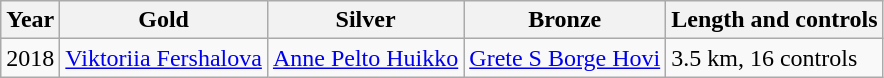<table class="wikitable">
<tr>
<th>Year</th>
<th>Gold</th>
<th>Silver</th>
<th>Bronze</th>
<th>Length and controls</th>
</tr>
<tr>
<td>2018</td>
<td> <a href='#'>Viktoriia Fershalova</a></td>
<td> <a href='#'>Anne Pelto Huikko</a></td>
<td> <a href='#'>Grete S Borge Hovi</a></td>
<td>3.5 km, 16 controls</td>
</tr>
</table>
